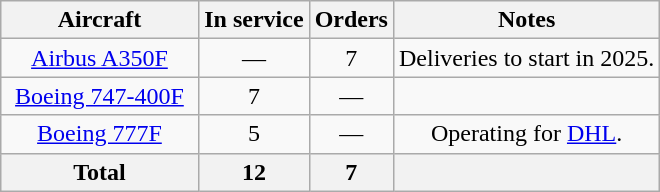<table class="wikitable" style="border-collapse:collapse;text-align:center;margin:auto;">
<tr>
<th style="width:125px;">Aircraft</th>
<th>In service</th>
<th>Orders</th>
<th>Notes</th>
</tr>
<tr>
<td><a href='#'>Airbus A350F</a></td>
<td>—</td>
<td>7</td>
<td>Deliveries to start in 2025.</td>
</tr>
<tr>
<td><a href='#'>Boeing 747-400F</a></td>
<td>7</td>
<td>—</td>
<td></td>
</tr>
<tr>
<td><a href='#'>Boeing 777F</a></td>
<td>5</td>
<td>—</td>
<td>Operating for <a href='#'>DHL</a>.</td>
</tr>
<tr>
<th>Total</th>
<th>12</th>
<th>7</th>
<th></th>
</tr>
</table>
